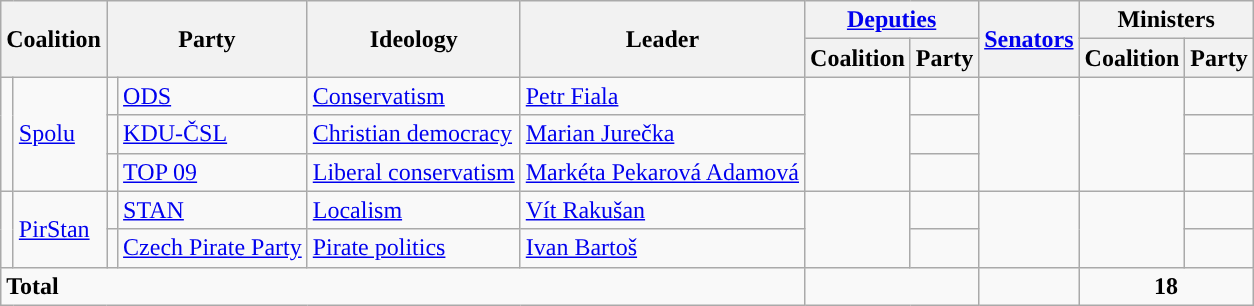<table class="wikitable" style="text-align:left">
<tr>
<th rowspan="2" colspan="2">Coalition</th>
<th rowspan="2" colspan="2">Party</th>
<th rowspan="2">Ideology</th>
<th rowspan="2">Leader</th>
<th colspan=2><a href='#'>Deputies</a></th>
<th rowspan="2"><a href='#'>Senators</a></th>
<th colspan=2>Ministers</th>
</tr>
<tr>
<th>Coalition</th>
<th>Party</th>
<th>Coalition</th>
<th>Party</th>
</tr>
<tr>
<td rowspan=3 style="background:"></td>
<td rowspan=3><a href='#'>Spolu</a></td>
<td style="background:"></td>
<td><a href='#'>ODS</a></td>
<td><a href='#'>Conservatism</a></td>
<td><a href='#'>Petr Fiala</a></td>
<td rowspan=3></td>
<td></td>
<td rowspan=3></td>
<td rowspan=3></td>
<td></td>
</tr>
<tr>
<td style="background:"></td>
<td><a href='#'>KDU-ČSL</a></td>
<td><a href='#'>Christian democracy</a></td>
<td><a href='#'>Marian Jurečka</a></td>
<td></td>
<td></td>
</tr>
<tr>
<td style="background:"></td>
<td><a href='#'>TOP 09</a></td>
<td><a href='#'>Liberal conservatism</a></td>
<td><a href='#'>Markéta Pekarová Adamová</a></td>
<td></td>
<td></td>
</tr>
<tr>
<td rowspan=2 style="background:"></td>
<td rowspan=2><a href='#'>PirStan</a></td>
<td style="background:"></td>
<td><a href='#'>STAN</a></td>
<td><a href='#'>Localism</a></td>
<td><a href='#'>Vít Rakušan</a></td>
<td rowspan=2></td>
<td></td>
<td rowspan=2></td>
<td rowspan=2></td>
<td></td>
</tr>
<tr>
<td style="background:"></td>
<td><a href='#'>Czech Pirate Party</a></td>
<td><a href='#'>Pirate politics</a></td>
<td><a href='#'>Ivan Bartoš</a></td>
<td></td>
<td></td>
</tr>
<tr>
<td colspan=6><strong>Total</strong></td>
<td colspan=2></td>
<td></td>
<td align=center colspan=2><strong>18</strong></td>
</tr>
</table>
